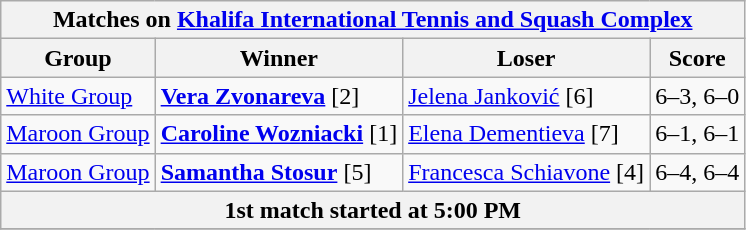<table class="wikitable collapsible uncollapsed" border="1">
<tr>
<th colspan=4><strong>Matches on <a href='#'>Khalifa International Tennis and Squash Complex</a></strong></th>
</tr>
<tr>
<th>Group</th>
<th>Winner</th>
<th>Loser</th>
<th>Score</th>
</tr>
<tr align=left>
<td><a href='#'>White Group</a></td>
<td> <strong><a href='#'>Vera Zvonareva</a></strong> [2]</td>
<td> <a href='#'>Jelena Janković</a> [6]</td>
<td>6–3, 6–0</td>
</tr>
<tr align=left>
<td><a href='#'>Maroon Group</a></td>
<td> <strong><a href='#'>Caroline Wozniacki</a></strong> [1]</td>
<td> <a href='#'>Elena Dementieva</a> [7]</td>
<td>6–1, 6–1</td>
</tr>
<tr align=left>
<td><a href='#'>Maroon Group</a></td>
<td> <strong><a href='#'>Samantha Stosur</a></strong> [5]</td>
<td> <a href='#'>Francesca Schiavone</a> [4]</td>
<td>6–4, 6–4</td>
</tr>
<tr align=center>
<th colspan=4>1st match started at 5:00 PM</th>
</tr>
<tr>
</tr>
</table>
